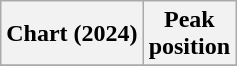<table class="wikitable sortable plainrowheaders" style="text-align:center">
<tr>
<th scope="col">Chart (2024)</th>
<th scope="col">Peak<br>position</th>
</tr>
<tr>
</tr>
</table>
